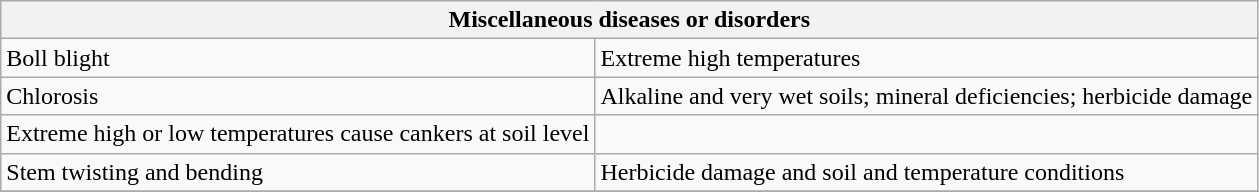<table class="wikitable" style="clear">
<tr>
<th colspan=2><strong>Miscellaneous diseases or disorders</strong><br></th>
</tr>
<tr>
<td>Boll blight</td>
<td>Extreme high temperatures</td>
</tr>
<tr>
<td>Chlorosis</td>
<td>Alkaline and very wet soils; mineral deficiencies; herbicide damage</td>
</tr>
<tr Stem girdle>
<td>Extreme high or low temperatures cause cankers at soil level</td>
</tr>
<tr>
<td>Stem twisting and bending</td>
<td>Herbicide damage and soil and temperature conditions</td>
</tr>
<tr>
</tr>
</table>
